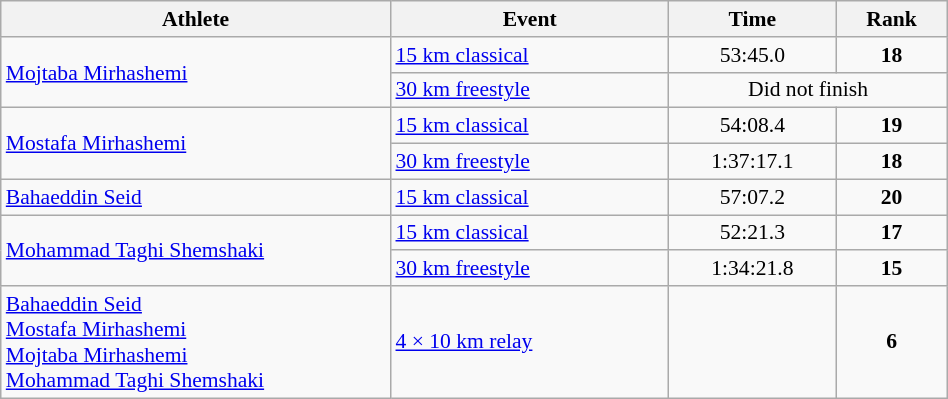<table class="wikitable" width="50%" style="text-align:center; font-size:90%">
<tr>
<th width="35%">Athlete</th>
<th width="25%">Event</th>
<th width="15%">Time</th>
<th width="10%">Rank</th>
</tr>
<tr>
<td rowspan=2 align="left"><a href='#'>Mojtaba Mirhashemi</a></td>
<td align="left"><a href='#'>15 km classical</a></td>
<td>53:45.0</td>
<td><strong>18</strong></td>
</tr>
<tr>
<td align="left"><a href='#'>30 km freestyle</a></td>
<td colspan=2>Did not finish</td>
</tr>
<tr>
<td rowspan=2 align="left"><a href='#'>Mostafa Mirhashemi</a></td>
<td align="left"><a href='#'>15 km classical</a></td>
<td>54:08.4</td>
<td><strong>19</strong></td>
</tr>
<tr>
<td align="left"><a href='#'>30 km freestyle</a></td>
<td>1:37:17.1</td>
<td><strong>18</strong></td>
</tr>
<tr>
<td align="left"><a href='#'>Bahaeddin Seid</a></td>
<td align="left"><a href='#'>15 km classical</a></td>
<td>57:07.2</td>
<td><strong>20</strong></td>
</tr>
<tr>
<td rowspan=2 align="left"><a href='#'>Mohammad Taghi Shemshaki</a></td>
<td align="left"><a href='#'>15 km classical</a></td>
<td>52:21.3</td>
<td><strong>17</strong></td>
</tr>
<tr>
<td align="left"><a href='#'>30 km freestyle</a></td>
<td>1:34:21.8</td>
<td><strong>15</strong></td>
</tr>
<tr>
<td align="left"><a href='#'>Bahaeddin Seid</a><br><a href='#'>Mostafa Mirhashemi</a><br><a href='#'>Mojtaba Mirhashemi</a><br><a href='#'>Mohammad Taghi Shemshaki</a></td>
<td align="left"><a href='#'>4 × 10 km relay</a></td>
<td></td>
<td><strong>6</strong></td>
</tr>
</table>
